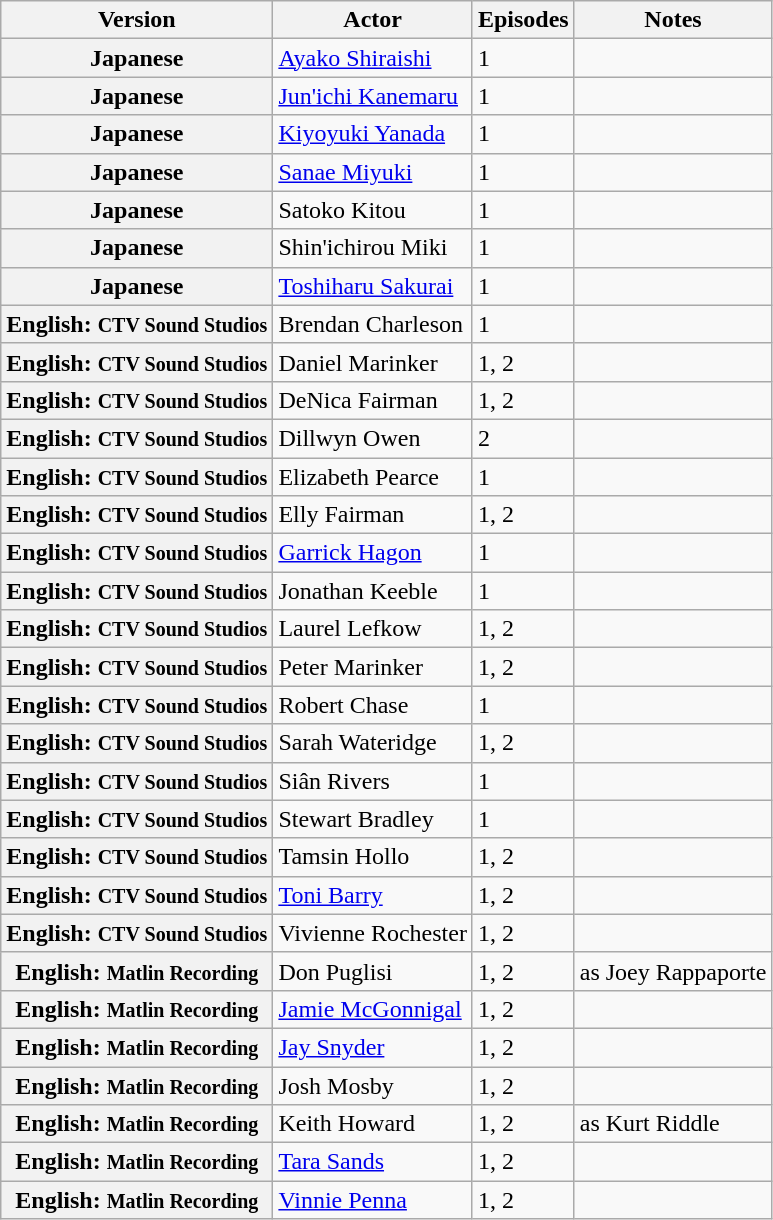<table class="wikitable sortable mw-collapsible mw-collapsed">
<tr>
<th>Version</th>
<th>Actor</th>
<th>Episodes</th>
<th>Notes</th>
</tr>
<tr>
<th>Japanese</th>
<td><a href='#'>Ayako Shiraishi</a></td>
<td>1</td>
<td></td>
</tr>
<tr>
<th>Japanese</th>
<td><a href='#'>Jun'ichi Kanemaru</a></td>
<td>1</td>
<td></td>
</tr>
<tr>
<th>Japanese</th>
<td><a href='#'>Kiyoyuki Yanada</a></td>
<td>1</td>
<td></td>
</tr>
<tr>
<th>Japanese</th>
<td><a href='#'>Sanae Miyuki</a></td>
<td>1</td>
<td></td>
</tr>
<tr>
<th>Japanese</th>
<td>Satoko Kitou</td>
<td>1</td>
<td></td>
</tr>
<tr>
<th>Japanese</th>
<td>Shin'ichirou Miki</td>
<td>1</td>
<td></td>
</tr>
<tr>
<th>Japanese</th>
<td><a href='#'>Toshiharu Sakurai</a></td>
<td>1</td>
<td></td>
</tr>
<tr>
<th>English: <small>CTV Sound Studios</small></th>
<td>Brendan Charleson</td>
<td>1</td>
<td></td>
</tr>
<tr>
<th>English: <small>CTV Sound Studios</small></th>
<td>Daniel Marinker</td>
<td>1, 2</td>
<td></td>
</tr>
<tr>
<th>English: <small>CTV Sound Studios</small></th>
<td>DeNica Fairman</td>
<td>1, 2</td>
<td></td>
</tr>
<tr>
<th>English: <small>CTV Sound Studios</small></th>
<td>Dillwyn Owen</td>
<td>2</td>
<td></td>
</tr>
<tr>
<th>English: <small>CTV Sound Studios</small></th>
<td>Elizabeth Pearce</td>
<td>1</td>
<td></td>
</tr>
<tr>
<th>English: <small>CTV Sound Studios</small></th>
<td>Elly Fairman</td>
<td>1, 2</td>
<td></td>
</tr>
<tr>
<th>English: <small>CTV Sound Studios</small></th>
<td><a href='#'>Garrick Hagon</a></td>
<td>1</td>
<td></td>
</tr>
<tr>
<th>English: <small>CTV Sound Studios</small></th>
<td>Jonathan Keeble</td>
<td>1</td>
<td></td>
</tr>
<tr>
<th>English: <small>CTV Sound Studios</small></th>
<td>Laurel Lefkow</td>
<td>1, 2</td>
<td></td>
</tr>
<tr>
<th>English: <small>CTV Sound Studios</small></th>
<td>Peter Marinker</td>
<td>1, 2</td>
<td></td>
</tr>
<tr>
<th>English: <small>CTV Sound Studios</small></th>
<td>Robert Chase</td>
<td>1</td>
<td></td>
</tr>
<tr>
<th>English: <small>CTV Sound Studios</small></th>
<td>Sarah Wateridge</td>
<td>1, 2</td>
<td></td>
</tr>
<tr>
<th>English: <small>CTV Sound Studios</small></th>
<td>Siân Rivers</td>
<td>1</td>
<td></td>
</tr>
<tr>
<th>English: <small>CTV Sound Studios</small></th>
<td>Stewart Bradley</td>
<td>1</td>
<td></td>
</tr>
<tr>
<th>English: <small>CTV Sound Studios</small></th>
<td>Tamsin Hollo</td>
<td>1, 2</td>
<td></td>
</tr>
<tr>
<th>English: <small>CTV Sound Studios</small></th>
<td><a href='#'>Toni Barry</a></td>
<td>1, 2</td>
<td></td>
</tr>
<tr>
<th>English: <small>CTV Sound Studios</small></th>
<td>Vivienne Rochester</td>
<td>1, 2</td>
<td></td>
</tr>
<tr>
<th>English: <small>Matlin Recording</small></th>
<td>Don Puglisi</td>
<td>1, 2</td>
<td>as Joey Rappaporte</td>
</tr>
<tr>
<th>English: <small>Matlin Recording</small></th>
<td><a href='#'>Jamie McGonnigal</a></td>
<td>1, 2</td>
<td></td>
</tr>
<tr>
<th>English: <small>Matlin Recording</small></th>
<td><a href='#'>Jay Snyder</a></td>
<td>1, 2</td>
<td></td>
</tr>
<tr>
<th>English: <small>Matlin Recording</small></th>
<td>Josh Mosby</td>
<td>1, 2</td>
<td></td>
</tr>
<tr>
<th>English: <small>Matlin Recording</small></th>
<td>Keith Howard</td>
<td>1, 2</td>
<td>as Kurt Riddle</td>
</tr>
<tr>
<th>English: <small>Matlin Recording</small></th>
<td><a href='#'>Tara Sands</a></td>
<td>1, 2</td>
<td></td>
</tr>
<tr>
<th>English: <small>Matlin Recording</small></th>
<td><a href='#'>Vinnie Penna</a></td>
<td>1, 2</td>
<td></td>
</tr>
</table>
